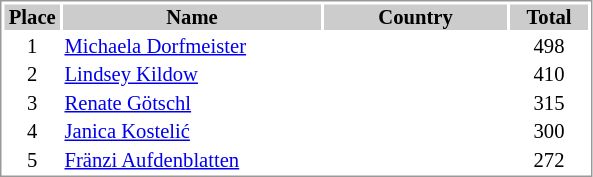<table border="0" style="border: 1px solid #999; background-color:#FFFFFF; text-align:left; font-size:86%; line-height:15px;">
<tr align="center" bgcolor="#CCCCCC">
<th width=35>Place</th>
<th width=170>Name</th>
<th width=120>Country</th>
<th width=50>Total</th>
</tr>
<tr>
<td align=center>1</td>
<td><a href='#'>Michaela Dorfmeister</a></td>
<td></td>
<td align=center>498</td>
</tr>
<tr>
<td align=center>2</td>
<td><a href='#'>Lindsey Kildow</a></td>
<td></td>
<td align=center>410</td>
</tr>
<tr>
<td align=center>3</td>
<td><a href='#'>Renate Götschl</a></td>
<td></td>
<td align=center>315</td>
</tr>
<tr>
<td align=center>4</td>
<td><a href='#'>Janica Kostelić</a></td>
<td></td>
<td align=center>300</td>
</tr>
<tr>
<td align=center>5</td>
<td><a href='#'>Fränzi Aufdenblatten</a></td>
<td></td>
<td align=center>272</td>
</tr>
</table>
